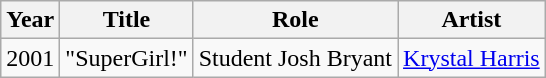<table class="wikitable sortable">
<tr>
<th>Year</th>
<th>Title</th>
<th>Role</th>
<th class="unsortable">Artist</th>
</tr>
<tr>
<td>2001</td>
<td>"SuperGirl!"</td>
<td>Student Josh Bryant</td>
<td><a href='#'>Krystal Harris</a></td>
</tr>
</table>
